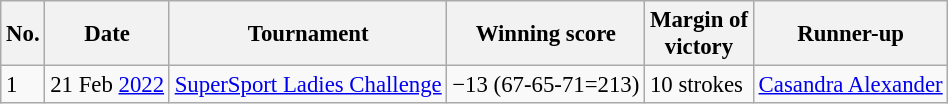<table class="wikitable" style="font-size:95%;">
<tr>
<th>No.</th>
<th>Date</th>
<th>Tournament</th>
<th>Winning score</th>
<th>Margin of<br>victory</th>
<th>Runner-up</th>
</tr>
<tr>
<td>1</td>
<td>21 Feb <a href='#'>2022</a></td>
<td><a href='#'>SuperSport Ladies Challenge</a></td>
<td align=center>−13 (67-65-71=213)</td>
<td>10 strokes</td>
<td> <a href='#'>Casandra Alexander</a></td>
</tr>
</table>
